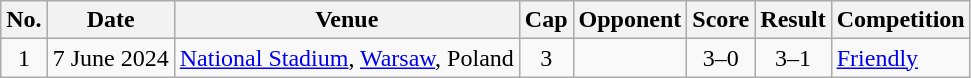<table class="wikitable sortable">
<tr>
<th scope="col">No.</th>
<th scope="col">Date</th>
<th scope="col">Venue</th>
<th scope="col">Cap</th>
<th scope="col">Opponent</th>
<th scope="col">Score</th>
<th scope="col">Result</th>
<th scope="col">Competition</th>
</tr>
<tr>
<td style="text-align:center">1</td>
<td>7 June 2024</td>
<td><a href='#'>National Stadium</a>, <a href='#'>Warsaw</a>, Poland</td>
<td style="text-align:center">3</td>
<td></td>
<td style="text-align:center">3–0</td>
<td style="text-align:center">3–1</td>
<td><a href='#'>Friendly</a></td>
</tr>
</table>
